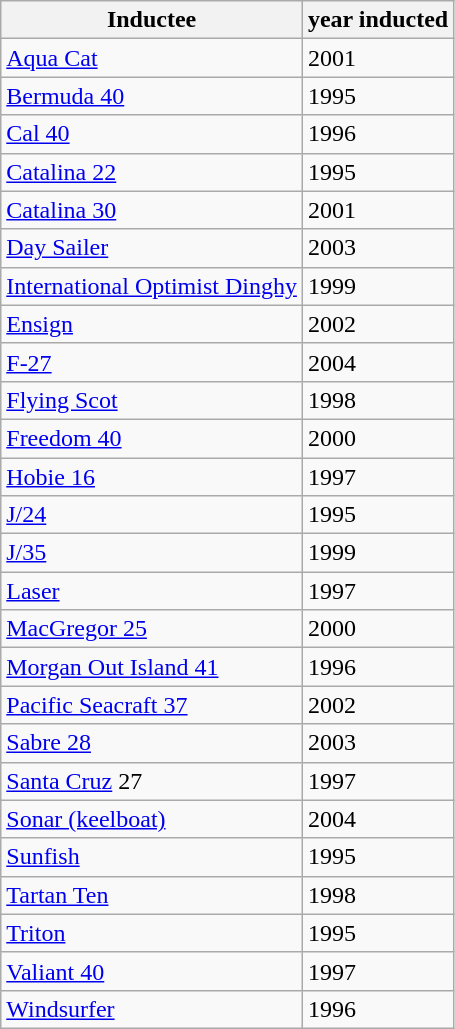<table class="wikitable sortable">
<tr>
<th>Inductee</th>
<th>year inducted</th>
</tr>
<tr>
<td><a href='#'>Aqua Cat</a></td>
<td>2001</td>
</tr>
<tr>
<td><a href='#'>Bermuda 40</a></td>
<td>1995</td>
</tr>
<tr>
<td><a href='#'>Cal 40</a></td>
<td>1996</td>
</tr>
<tr>
<td><a href='#'>Catalina 22</a></td>
<td>1995</td>
</tr>
<tr>
<td><a href='#'>Catalina 30</a></td>
<td>2001</td>
</tr>
<tr>
<td><a href='#'>Day Sailer</a></td>
<td>2003</td>
</tr>
<tr>
<td><a href='#'>International Optimist Dinghy</a></td>
<td>1999</td>
</tr>
<tr>
<td><a href='#'>Ensign</a></td>
<td>2002</td>
</tr>
<tr>
<td><a href='#'>F-27</a></td>
<td>2004</td>
</tr>
<tr>
<td><a href='#'>Flying Scot</a></td>
<td>1998</td>
</tr>
<tr>
<td><a href='#'>Freedom 40</a></td>
<td>2000</td>
</tr>
<tr>
<td><a href='#'>Hobie 16</a></td>
<td>1997</td>
</tr>
<tr>
<td><a href='#'>J/24</a></td>
<td>1995</td>
</tr>
<tr>
<td><a href='#'>J/35</a></td>
<td>1999</td>
</tr>
<tr>
<td><a href='#'>Laser</a></td>
<td>1997</td>
</tr>
<tr>
<td><a href='#'>MacGregor 25</a></td>
<td>2000</td>
</tr>
<tr>
<td><a href='#'>Morgan Out Island 41</a></td>
<td>1996</td>
</tr>
<tr>
<td><a href='#'>Pacific Seacraft 37</a></td>
<td>2002</td>
</tr>
<tr>
<td><a href='#'>Sabre 28</a></td>
<td>2003</td>
</tr>
<tr>
<td><a href='#'>Santa Cruz</a> 27</td>
<td>1997</td>
</tr>
<tr>
<td><a href='#'>Sonar (keelboat)</a></td>
<td>2004</td>
</tr>
<tr>
<td><a href='#'>Sunfish</a></td>
<td>1995</td>
</tr>
<tr>
<td><a href='#'>Tartan Ten</a></td>
<td>1998</td>
</tr>
<tr>
<td><a href='#'>Triton</a></td>
<td>1995</td>
</tr>
<tr>
<td><a href='#'>Valiant 40</a></td>
<td>1997</td>
</tr>
<tr>
<td><a href='#'>Windsurfer</a></td>
<td>1996</td>
</tr>
</table>
